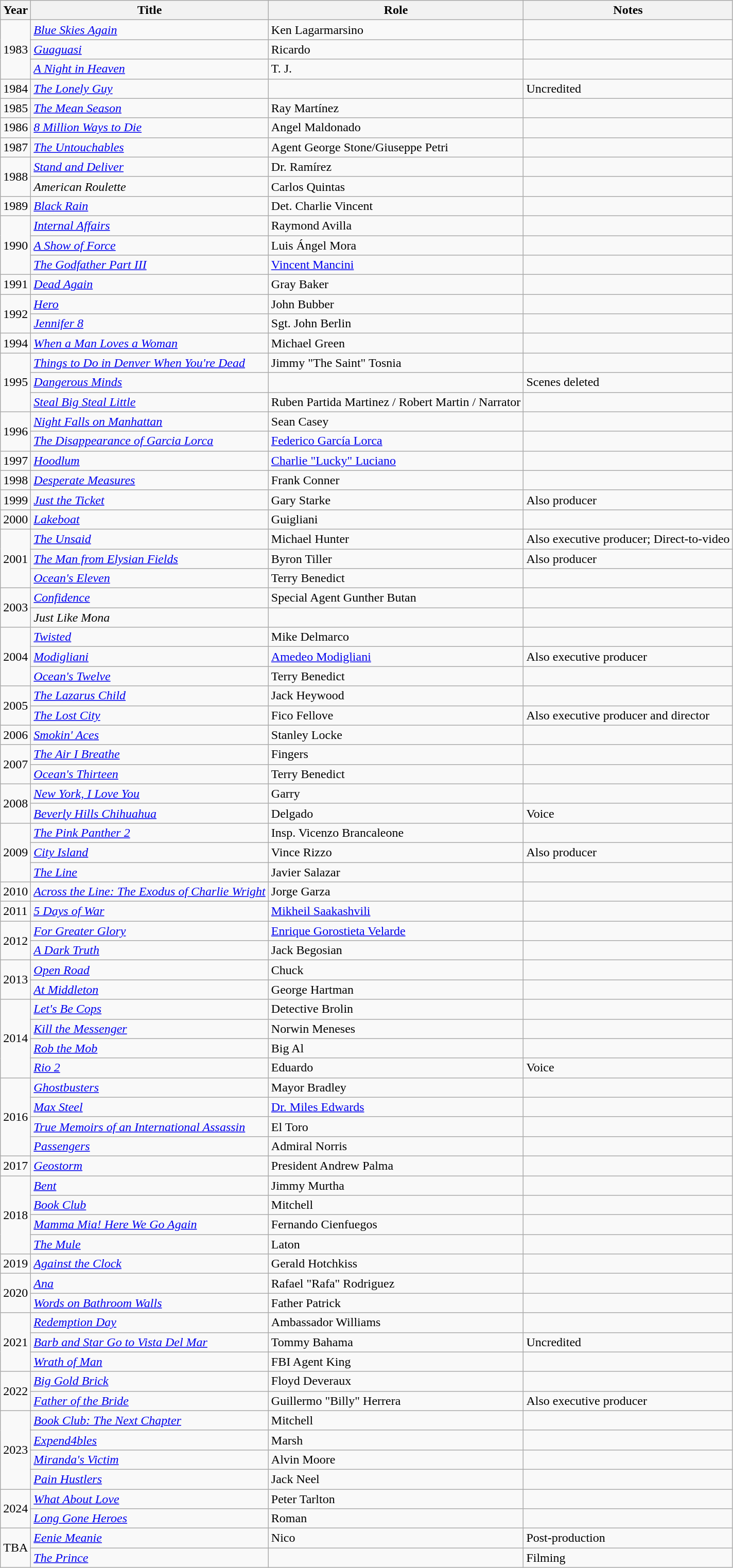<table class="wikitable sortable">
<tr>
<th>Year</th>
<th>Title</th>
<th>Role</th>
<th class="unsortable">Notes</th>
</tr>
<tr>
<td rowspan=3>1983</td>
<td><em><a href='#'>Blue Skies Again</a></em></td>
<td>Ken Lagarmarsino</td>
<td></td>
</tr>
<tr>
<td><em><a href='#'>Guaguasi</a></em></td>
<td>Ricardo</td>
<td></td>
</tr>
<tr>
<td><em><a href='#'>A Night in Heaven</a></em></td>
<td>T. J.</td>
<td></td>
</tr>
<tr>
<td>1984</td>
<td><em><a href='#'>The Lonely Guy</a></em></td>
<td></td>
<td>Uncredited</td>
</tr>
<tr>
<td>1985</td>
<td><em><a href='#'>The Mean Season</a></em></td>
<td>Ray Martínez</td>
<td></td>
</tr>
<tr>
<td>1986</td>
<td><em><a href='#'>8 Million Ways to Die</a></em></td>
<td>Angel Maldonado</td>
<td></td>
</tr>
<tr>
<td>1987</td>
<td><em><a href='#'>The Untouchables</a></em></td>
<td>Agent George Stone/Giuseppe Petri</td>
<td></td>
</tr>
<tr>
<td rowspan=2>1988</td>
<td><em><a href='#'>Stand and Deliver</a></em></td>
<td>Dr. Ramírez</td>
<td></td>
</tr>
<tr>
<td><em>American Roulette</em></td>
<td>Carlos Quintas</td>
<td></td>
</tr>
<tr>
<td>1989</td>
<td><em><a href='#'>Black Rain</a></em></td>
<td>Det. Charlie Vincent</td>
<td></td>
</tr>
<tr>
<td rowspan=3>1990</td>
<td><em><a href='#'>Internal Affairs</a></em></td>
<td>Raymond Avilla</td>
<td></td>
</tr>
<tr>
<td><em><a href='#'>A Show of Force</a></em></td>
<td>Luis Ángel Mora</td>
<td></td>
</tr>
<tr>
<td><em><a href='#'>The Godfather Part III</a></em></td>
<td><a href='#'>Vincent Mancini</a></td>
<td></td>
</tr>
<tr>
<td>1991</td>
<td><em><a href='#'>Dead Again</a></em></td>
<td>Gray Baker</td>
<td></td>
</tr>
<tr>
<td rowspan=2>1992</td>
<td><em><a href='#'>Hero</a></em></td>
<td>John Bubber</td>
<td></td>
</tr>
<tr>
<td><em><a href='#'>Jennifer 8</a></em></td>
<td>Sgt. John Berlin</td>
<td></td>
</tr>
<tr>
<td>1994</td>
<td><em><a href='#'>When a Man Loves a Woman</a></em></td>
<td>Michael Green</td>
<td></td>
</tr>
<tr>
<td rowspan=3>1995</td>
<td><em><a href='#'>Things to Do in Denver When You're Dead</a></em></td>
<td>Jimmy "The Saint" Tosnia</td>
<td></td>
</tr>
<tr>
<td><em><a href='#'>Dangerous Minds</a></em></td>
<td></td>
<td>Scenes deleted</td>
</tr>
<tr>
<td><em><a href='#'>Steal Big Steal Little</a></em></td>
<td>Ruben Partida Martinez / Robert Martin / Narrator</td>
<td></td>
</tr>
<tr>
<td rowspan=2>1996</td>
<td><em><a href='#'>Night Falls on Manhattan</a></em></td>
<td>Sean Casey</td>
<td></td>
</tr>
<tr>
<td><em><a href='#'>The Disappearance of Garcia Lorca</a></em></td>
<td><a href='#'>Federico García Lorca</a></td>
<td></td>
</tr>
<tr>
<td>1997</td>
<td><em><a href='#'>Hoodlum</a></em></td>
<td><a href='#'>Charlie "Lucky" Luciano</a></td>
<td></td>
</tr>
<tr>
<td>1998</td>
<td><em><a href='#'>Desperate Measures</a></em></td>
<td>Frank Conner</td>
<td></td>
</tr>
<tr>
<td>1999</td>
<td><em><a href='#'>Just the Ticket</a></em></td>
<td>Gary Starke</td>
<td>Also producer</td>
</tr>
<tr>
<td>2000</td>
<td><em><a href='#'>Lakeboat</a></em></td>
<td>Guigliani</td>
<td></td>
</tr>
<tr>
<td rowspan=3>2001</td>
<td><em><a href='#'>The Unsaid</a></em></td>
<td>Michael Hunter</td>
<td>Also executive producer; Direct-to-video</td>
</tr>
<tr>
<td><em><a href='#'>The Man from Elysian Fields</a></em></td>
<td>Byron Tiller</td>
<td>Also producer</td>
</tr>
<tr>
<td><em><a href='#'>Ocean's Eleven</a></em></td>
<td>Terry Benedict</td>
<td></td>
</tr>
<tr>
<td rowspan=2>2003</td>
<td><em><a href='#'>Confidence</a></em></td>
<td>Special Agent Gunther Butan</td>
<td></td>
</tr>
<tr>
<td><em>Just Like Mona</em></td>
<td></td>
<td></td>
</tr>
<tr>
<td rowspan=3>2004</td>
<td><em><a href='#'>Twisted</a></em></td>
<td>Mike Delmarco</td>
<td></td>
</tr>
<tr>
<td><em><a href='#'>Modigliani</a></em></td>
<td><a href='#'>Amedeo Modigliani</a></td>
<td>Also executive producer</td>
</tr>
<tr>
<td><em><a href='#'>Ocean's Twelve</a></em></td>
<td>Terry Benedict</td>
<td></td>
</tr>
<tr>
<td rowspan=2>2005</td>
<td><em><a href='#'>The Lazarus Child</a></em></td>
<td>Jack Heywood</td>
<td></td>
</tr>
<tr>
<td><em><a href='#'>The Lost City</a></em></td>
<td>Fico Fellove</td>
<td>Also executive producer and director</td>
</tr>
<tr>
<td>2006</td>
<td><em><a href='#'>Smokin' Aces</a></em></td>
<td>Stanley Locke</td>
<td></td>
</tr>
<tr>
<td rowspan=2>2007</td>
<td><em><a href='#'>The Air I Breathe</a></em></td>
<td>Fingers</td>
<td></td>
</tr>
<tr>
<td><em><a href='#'>Ocean's Thirteen</a></em></td>
<td>Terry Benedict</td>
<td></td>
</tr>
<tr>
<td rowspan=2>2008</td>
<td><em><a href='#'>New York, I Love You</a></em></td>
<td>Garry</td>
<td></td>
</tr>
<tr>
<td><em><a href='#'>Beverly Hills Chihuahua</a></em></td>
<td>Delgado</td>
<td>Voice</td>
</tr>
<tr>
<td rowspan=3>2009</td>
<td><em><a href='#'>The Pink Panther 2</a></em></td>
<td>Insp. Vicenzo Brancaleone</td>
<td></td>
</tr>
<tr>
<td><em><a href='#'>City Island</a></em></td>
<td>Vince Rizzo</td>
<td>Also producer</td>
</tr>
<tr>
<td><em><a href='#'>The Line</a></em></td>
<td>Javier Salazar</td>
<td></td>
</tr>
<tr>
<td>2010</td>
<td><em><a href='#'>Across the Line: The Exodus of Charlie Wright</a></em></td>
<td>Jorge Garza</td>
<td></td>
</tr>
<tr>
<td>2011</td>
<td><em><a href='#'>5 Days of War</a></em></td>
<td><a href='#'>Mikheil Saakashvili</a></td>
<td></td>
</tr>
<tr>
<td rowspan=2>2012</td>
<td><em><a href='#'>For Greater Glory</a></em></td>
<td><a href='#'>Enrique Gorostieta Velarde</a></td>
<td></td>
</tr>
<tr>
<td><em><a href='#'>A Dark Truth</a></em></td>
<td>Jack Begosian</td>
<td></td>
</tr>
<tr>
<td rowspan=2>2013</td>
<td><em><a href='#'>Open Road</a></em></td>
<td>Chuck</td>
<td></td>
</tr>
<tr>
<td><em><a href='#'>At Middleton</a></em></td>
<td>George Hartman</td>
<td></td>
</tr>
<tr>
<td rowspan=4>2014</td>
<td><em><a href='#'>Let's Be Cops</a></em></td>
<td>Detective Brolin</td>
<td></td>
</tr>
<tr>
<td><em><a href='#'>Kill the Messenger</a></em></td>
<td>Norwin Meneses</td>
<td></td>
</tr>
<tr>
<td><em><a href='#'>Rob the Mob</a></em></td>
<td>Big Al</td>
<td></td>
</tr>
<tr>
<td><em><a href='#'>Rio 2</a></em></td>
<td>Eduardo</td>
<td>Voice</td>
</tr>
<tr>
<td rowspan=4>2016</td>
<td><em><a href='#'>Ghostbusters</a></em></td>
<td>Mayor Bradley</td>
<td></td>
</tr>
<tr>
<td><em><a href='#'>Max Steel</a></em></td>
<td><a href='#'>Dr. Miles Edwards</a></td>
<td></td>
</tr>
<tr>
<td><em><a href='#'>True Memoirs of an International Assassin</a></em></td>
<td>El Toro</td>
<td></td>
</tr>
<tr>
<td><em><a href='#'>Passengers</a></em></td>
<td>Admiral Norris</td>
<td></td>
</tr>
<tr>
<td>2017</td>
<td><em><a href='#'>Geostorm</a></em></td>
<td>President Andrew Palma</td>
<td></td>
</tr>
<tr>
<td rowspan=4>2018</td>
<td><em><a href='#'>Bent</a></em></td>
<td>Jimmy Murtha</td>
<td></td>
</tr>
<tr>
<td><em><a href='#'>Book Club</a></em></td>
<td>Mitchell</td>
<td></td>
</tr>
<tr>
<td><em><a href='#'>Mamma Mia! Here We Go Again</a></em></td>
<td>Fernando Cienfuegos</td>
<td></td>
</tr>
<tr>
<td><em><a href='#'>The Mule</a></em></td>
<td>Laton</td>
<td></td>
</tr>
<tr>
<td>2019</td>
<td><em><a href='#'>Against the Clock</a></em></td>
<td>Gerald Hotchkiss</td>
<td></td>
</tr>
<tr>
<td rowspan=2>2020</td>
<td><em><a href='#'>Ana</a></em></td>
<td>Rafael "Rafa" Rodriguez</td>
<td></td>
</tr>
<tr>
<td><em><a href='#'>Words on Bathroom Walls</a></em></td>
<td>Father Patrick</td>
<td></td>
</tr>
<tr>
<td rowspan=3>2021</td>
<td><em><a href='#'>Redemption Day</a></em></td>
<td>Ambassador Williams</td>
<td></td>
</tr>
<tr>
<td><em><a href='#'>Barb and Star Go to Vista Del Mar</a></em></td>
<td>Tommy Bahama</td>
<td>Uncredited</td>
</tr>
<tr>
<td><em><a href='#'>Wrath of Man</a></em></td>
<td>FBI Agent King</td>
<td></td>
</tr>
<tr>
<td rowspan=2>2022</td>
<td><em><a href='#'>Big Gold Brick</a></em></td>
<td>Floyd Deveraux</td>
<td></td>
</tr>
<tr>
<td><em><a href='#'>Father of the Bride</a></em></td>
<td>Guillermo "Billy" Herrera</td>
<td>Also executive producer</td>
</tr>
<tr>
<td rowspan=4>2023</td>
<td><em><a href='#'>Book Club: The Next Chapter</a></em></td>
<td>Mitchell</td>
<td></td>
</tr>
<tr>
<td><em><a href='#'>Expend4bles</a></em></td>
<td>Marsh</td>
<td></td>
</tr>
<tr>
<td><em><a href='#'>Miranda's Victim</a></em></td>
<td>Alvin Moore</td>
<td></td>
</tr>
<tr>
<td><em><a href='#'>Pain Hustlers</a></em></td>
<td>Jack Neel</td>
<td></td>
</tr>
<tr>
<td rowspan="2">2024</td>
<td><em><a href='#'>What About Love</a></em></td>
<td>Peter Tarlton</td>
<td></td>
</tr>
<tr>
<td><em><a href='#'>Long Gone Heroes</a></em></td>
<td>Roman</td>
<td></td>
</tr>
<tr>
<td rowspan=2>TBA</td>
<td><em><a href='#'>Eenie Meanie</a></em></td>
<td>Nico</td>
<td>Post-production</td>
</tr>
<tr>
<td><em><a href='#'>The Prince</a></em></td>
<td></td>
<td>Filming</td>
</tr>
</table>
